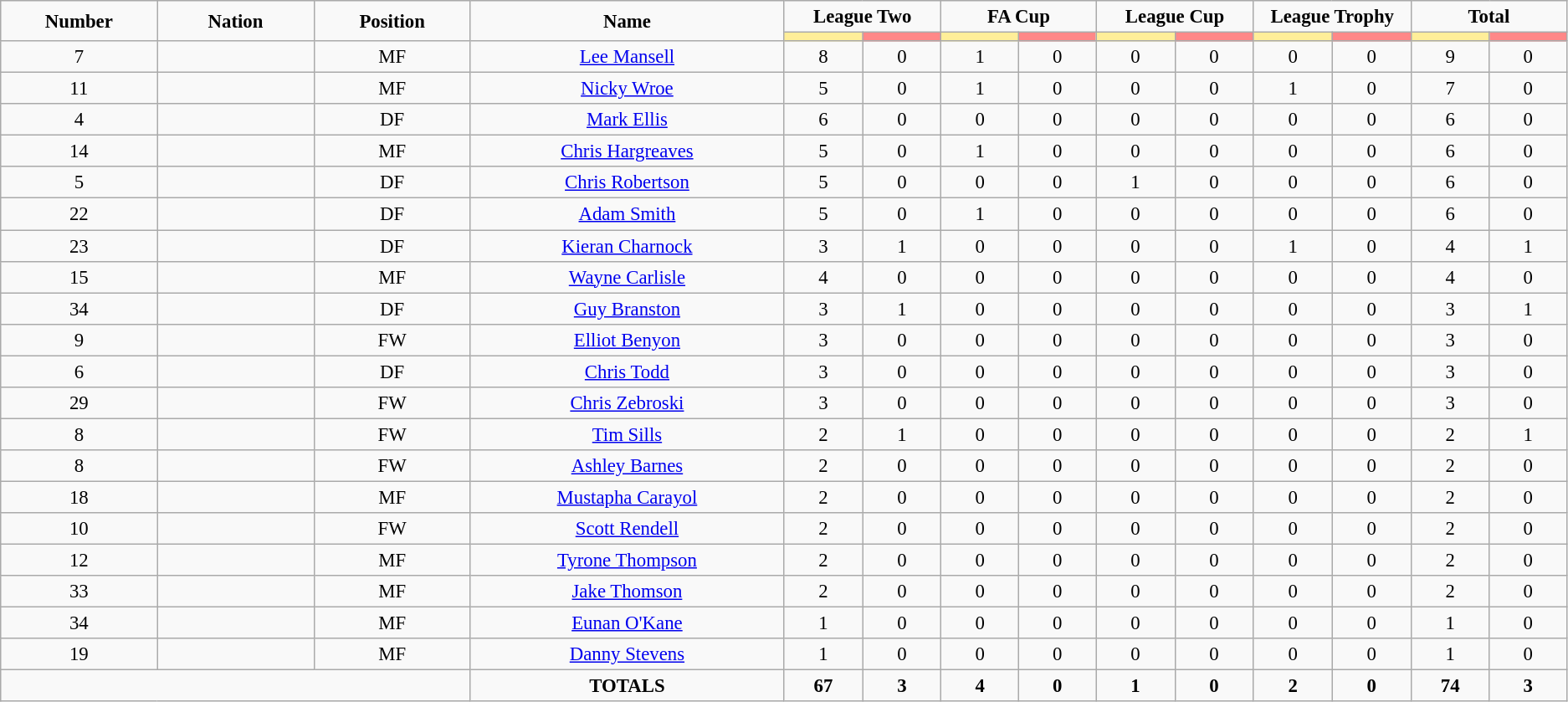<table class="wikitable" style="font-size: 95%; text-align: center;">
<tr>
<td rowspan="2" width="10%" align="center"><strong>Number</strong></td>
<td rowspan="2" width="10%" align="center"><strong>Nation</strong></td>
<td rowspan="2" width="10%" align="center"><strong>Position</strong></td>
<td rowspan="2" width="20%" align="center"><strong>Name</strong></td>
<td colspan="2" align="center"><strong>League Two</strong></td>
<td colspan="2" align="center"><strong>FA Cup</strong></td>
<td colspan="2" align="center"><strong>League Cup</strong></td>
<td colspan="2" align="center"><strong>League Trophy</strong></td>
<td colspan="2" align="center"><strong>Total</strong></td>
</tr>
<tr>
<th width=60 style="background: #FFEE99"></th>
<th width=60 style="background: #FF8888"></th>
<th width=60 style="background: #FFEE99"></th>
<th width=60 style="background: #FF8888"></th>
<th width=60 style="background: #FFEE99"></th>
<th width=60 style="background: #FF8888"></th>
<th width=60 style="background: #FFEE99"></th>
<th width=60 style="background: #FF8888"></th>
<th width=60 style="background: #FFEE99"></th>
<th width=60 style="background: #FF8888"></th>
</tr>
<tr>
<td>7</td>
<td></td>
<td>MF</td>
<td><a href='#'>Lee Mansell</a></td>
<td>8</td>
<td>0</td>
<td>1</td>
<td>0</td>
<td>0</td>
<td>0</td>
<td>0</td>
<td>0</td>
<td>9</td>
<td>0</td>
</tr>
<tr>
<td>11</td>
<td></td>
<td>MF</td>
<td><a href='#'>Nicky Wroe</a></td>
<td>5</td>
<td>0</td>
<td>1</td>
<td>0</td>
<td>0</td>
<td>0</td>
<td>1</td>
<td>0</td>
<td>7</td>
<td>0</td>
</tr>
<tr>
<td>4</td>
<td></td>
<td>DF</td>
<td><a href='#'>Mark Ellis</a></td>
<td>6</td>
<td>0</td>
<td>0</td>
<td>0</td>
<td>0</td>
<td>0</td>
<td>0</td>
<td>0</td>
<td>6</td>
<td>0</td>
</tr>
<tr>
<td>14</td>
<td></td>
<td>MF</td>
<td><a href='#'>Chris Hargreaves</a></td>
<td>5</td>
<td>0</td>
<td>1</td>
<td>0</td>
<td>0</td>
<td>0</td>
<td>0</td>
<td>0</td>
<td>6</td>
<td>0</td>
</tr>
<tr>
<td>5</td>
<td></td>
<td>DF</td>
<td><a href='#'>Chris Robertson</a></td>
<td>5</td>
<td>0</td>
<td>0</td>
<td>0</td>
<td>1</td>
<td>0</td>
<td>0</td>
<td>0</td>
<td>6</td>
<td>0</td>
</tr>
<tr>
<td>22</td>
<td></td>
<td>DF</td>
<td><a href='#'>Adam Smith</a></td>
<td>5</td>
<td>0</td>
<td>1</td>
<td>0</td>
<td>0</td>
<td>0</td>
<td>0</td>
<td>0</td>
<td>6</td>
<td>0</td>
</tr>
<tr>
<td>23</td>
<td></td>
<td>DF</td>
<td><a href='#'>Kieran Charnock</a></td>
<td>3</td>
<td>1</td>
<td>0</td>
<td>0</td>
<td>0</td>
<td>0</td>
<td>1</td>
<td>0</td>
<td>4</td>
<td>1</td>
</tr>
<tr>
<td>15</td>
<td></td>
<td>MF</td>
<td><a href='#'>Wayne Carlisle</a></td>
<td>4</td>
<td>0</td>
<td>0</td>
<td>0</td>
<td>0</td>
<td>0</td>
<td>0</td>
<td>0</td>
<td>4</td>
<td>0</td>
</tr>
<tr>
<td>34</td>
<td></td>
<td>DF</td>
<td><a href='#'>Guy Branston</a></td>
<td>3</td>
<td>1</td>
<td>0</td>
<td>0</td>
<td>0</td>
<td>0</td>
<td>0</td>
<td>0</td>
<td>3</td>
<td>1</td>
</tr>
<tr>
<td>9</td>
<td></td>
<td>FW</td>
<td><a href='#'>Elliot Benyon</a></td>
<td>3</td>
<td>0</td>
<td>0</td>
<td>0</td>
<td>0</td>
<td>0</td>
<td>0</td>
<td>0</td>
<td>3</td>
<td>0</td>
</tr>
<tr>
<td>6</td>
<td></td>
<td>DF</td>
<td><a href='#'>Chris Todd</a></td>
<td>3</td>
<td>0</td>
<td>0</td>
<td>0</td>
<td>0</td>
<td>0</td>
<td>0</td>
<td>0</td>
<td>3</td>
<td>0</td>
</tr>
<tr>
<td>29</td>
<td></td>
<td>FW</td>
<td><a href='#'>Chris Zebroski</a></td>
<td>3</td>
<td>0</td>
<td>0</td>
<td>0</td>
<td>0</td>
<td>0</td>
<td>0</td>
<td>0</td>
<td>3</td>
<td>0</td>
</tr>
<tr>
<td>8</td>
<td></td>
<td>FW</td>
<td><a href='#'>Tim Sills</a></td>
<td>2</td>
<td>1</td>
<td>0</td>
<td>0</td>
<td>0</td>
<td>0</td>
<td>0</td>
<td>0</td>
<td>2</td>
<td>1</td>
</tr>
<tr>
<td>8</td>
<td></td>
<td>FW</td>
<td><a href='#'>Ashley Barnes</a></td>
<td>2</td>
<td>0</td>
<td>0</td>
<td>0</td>
<td>0</td>
<td>0</td>
<td>0</td>
<td>0</td>
<td>2</td>
<td>0</td>
</tr>
<tr>
<td>18</td>
<td></td>
<td>MF</td>
<td><a href='#'>Mustapha Carayol</a></td>
<td>2</td>
<td>0</td>
<td>0</td>
<td>0</td>
<td>0</td>
<td>0</td>
<td>0</td>
<td>0</td>
<td>2</td>
<td>0</td>
</tr>
<tr>
<td>10</td>
<td></td>
<td>FW</td>
<td><a href='#'>Scott Rendell</a></td>
<td>2</td>
<td>0</td>
<td>0</td>
<td>0</td>
<td>0</td>
<td>0</td>
<td>0</td>
<td>0</td>
<td>2</td>
<td>0</td>
</tr>
<tr>
<td>12</td>
<td></td>
<td>MF</td>
<td><a href='#'>Tyrone Thompson</a></td>
<td>2</td>
<td>0</td>
<td>0</td>
<td>0</td>
<td>0</td>
<td>0</td>
<td>0</td>
<td>0</td>
<td>2</td>
<td>0</td>
</tr>
<tr>
<td>33</td>
<td></td>
<td>MF</td>
<td><a href='#'>Jake Thomson</a></td>
<td>2</td>
<td>0</td>
<td>0</td>
<td>0</td>
<td>0</td>
<td>0</td>
<td>0</td>
<td>0</td>
<td>2</td>
<td>0</td>
</tr>
<tr>
<td>34</td>
<td></td>
<td>MF</td>
<td><a href='#'>Eunan O'Kane</a></td>
<td>1</td>
<td>0</td>
<td>0</td>
<td>0</td>
<td>0</td>
<td>0</td>
<td>0</td>
<td>0</td>
<td>1</td>
<td>0</td>
</tr>
<tr>
<td>19</td>
<td></td>
<td>MF</td>
<td><a href='#'>Danny Stevens</a></td>
<td>1</td>
<td>0</td>
<td>0</td>
<td>0</td>
<td>0</td>
<td>0</td>
<td>0</td>
<td>0</td>
<td>1</td>
<td>0</td>
</tr>
<tr>
<td colspan="3"></td>
<td><strong>TOTALS</strong></td>
<td><strong>67</strong></td>
<td><strong>3</strong></td>
<td><strong>4</strong></td>
<td><strong>0</strong></td>
<td><strong>1</strong></td>
<td><strong>0</strong></td>
<td><strong>2</strong></td>
<td><strong>0</strong></td>
<td><strong>74</strong></td>
<td><strong>3</strong></td>
</tr>
</table>
